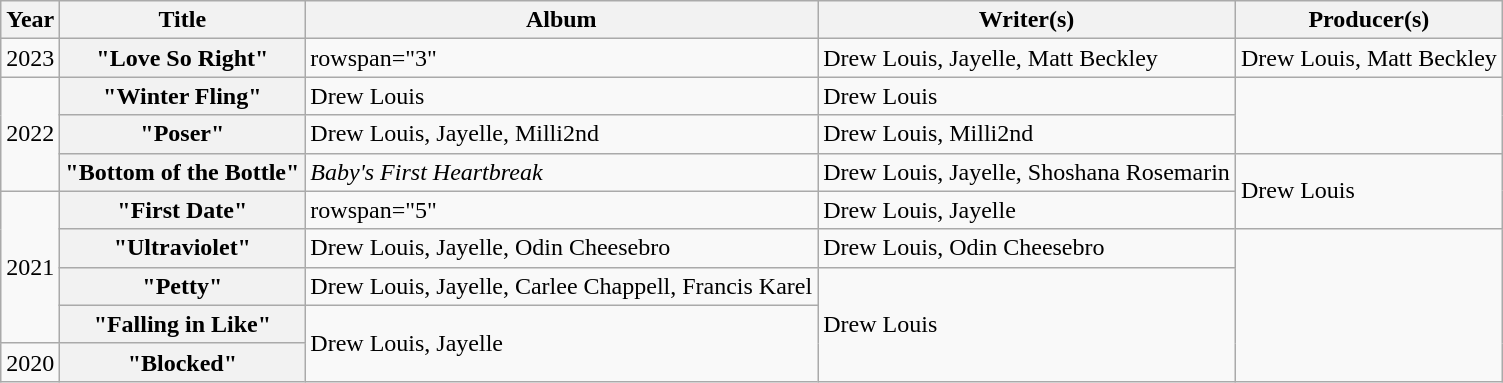<table class="wikitable plainrowheaders" style="text-align:left;">
<tr>
<th rowspan="1" scope="col">Year</th>
<th rowspan="1" scope="col">Title</th>
<th scope="col" rowspan="1">Album</th>
<th scope="col" rowspan="1">Writer(s)</th>
<th scope="col" rowspan="1">Producer(s)</th>
</tr>
<tr>
<td rowspan="1">2023</td>
<th scope="row">"Love So Right"</th>
<td>rowspan="3" </td>
<td>Drew Louis, Jayelle, Matt Beckley</td>
<td>Drew Louis, Matt Beckley</td>
</tr>
<tr>
<td rowspan="3">2022</td>
<th scope="row">"Winter Fling"</th>
<td>Drew Louis</td>
<td>Drew Louis</td>
</tr>
<tr>
<th scope="row">"Poser"<br></th>
<td>Drew Louis, Jayelle, Milli2nd</td>
<td>Drew Louis, Milli2nd</td>
</tr>
<tr>
<th scope="row">"Bottom of the Bottle"</th>
<td><em>Baby's First Heartbreak</em></td>
<td>Drew Louis, Jayelle, Shoshana Rosemarin</td>
<td rowspan="2">Drew Louis</td>
</tr>
<tr>
<td rowspan="4">2021</td>
<th scope="row">"First Date"</th>
<td>rowspan="5" </td>
<td>Drew Louis, Jayelle</td>
</tr>
<tr>
<th scope="row">"Ultraviolet"</th>
<td>Drew Louis, Jayelle, Odin Cheesebro</td>
<td>Drew Louis, Odin Cheesebro</td>
</tr>
<tr>
<th scope="row">"Petty"</th>
<td>Drew Louis, Jayelle, Carlee Chappell, Francis Karel</td>
<td rowspan="3">Drew Louis</td>
</tr>
<tr>
<th scope="row">"Falling in Like"</th>
<td rowspan="2">Drew Louis, Jayelle</td>
</tr>
<tr>
<td>2020</td>
<th scope="row">"Blocked"</th>
</tr>
</table>
